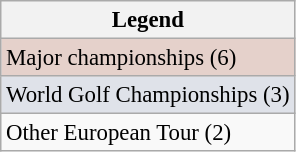<table class="wikitable" style="font-size:95%;">
<tr>
<th>Legend</th>
</tr>
<tr style="background:#e5d1cb;">
<td>Major championships (6)</td>
</tr>
<tr style="background:#dfe2e9;">
<td>World Golf Championships (3)</td>
</tr>
<tr>
<td>Other European Tour (2)</td>
</tr>
</table>
